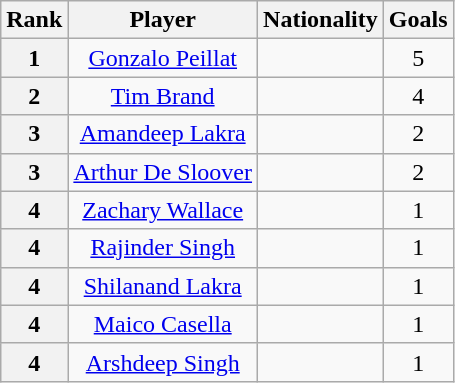<table class="wikitable sortable" style="text-align:center">
<tr>
<th>Rank</th>
<th>Player</th>
<th>Nationality</th>
<th>Goals</th>
</tr>
<tr>
<th>1</th>
<td><a href='#'>Gonzalo Peillat</a></td>
<td></td>
<td>5</td>
</tr>
<tr>
<th>2</th>
<td><a href='#'>Tim Brand</a></td>
<td></td>
<td>4</td>
</tr>
<tr>
<th>3</th>
<td><a href='#'>Amandeep Lakra</a></td>
<td></td>
<td>2</td>
</tr>
<tr>
<th>3</th>
<td><a href='#'>Arthur De Sloover</a></td>
<td></td>
<td>2</td>
</tr>
<tr>
<th>4</th>
<td><a href='#'>Zachary Wallace</a></td>
<td></td>
<td>1</td>
</tr>
<tr>
<th>4</th>
<td><a href='#'>Rajinder Singh</a></td>
<td></td>
<td>1</td>
</tr>
<tr>
<th>4</th>
<td><a href='#'>Shilanand Lakra</a></td>
<td></td>
<td>1</td>
</tr>
<tr>
<th>4</th>
<td><a href='#'>Maico Casella</a></td>
<td></td>
<td>1</td>
</tr>
<tr>
<th>4</th>
<td><a href='#'>Arshdeep Singh</a></td>
<td></td>
<td>1</td>
</tr>
</table>
